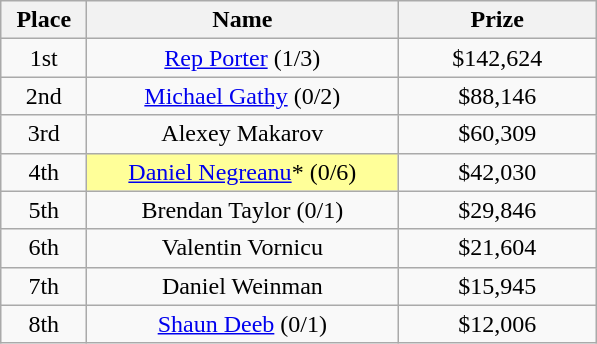<table class="wikitable">
<tr>
<th width="50">Place</th>
<th width="200">Name</th>
<th width="125">Prize</th>
</tr>
<tr>
<td align = "center">1st</td>
<td align = "center"><a href='#'>Rep Porter</a> (1/3)</td>
<td align = "center">$142,624</td>
</tr>
<tr>
<td align = "center">2nd</td>
<td align = "center"><a href='#'>Michael Gathy</a> (0/2)</td>
<td align = "center">$88,146</td>
</tr>
<tr>
<td align = "center">3rd</td>
<td align = "center">Alexey Makarov</td>
<td align = "center">$60,309</td>
</tr>
<tr>
<td align = "center">4th</td>
<td align = "center" bgcolor="#FFFF99"><a href='#'>Daniel Negreanu</a>* (0/6)</td>
<td align = "center">$42,030</td>
</tr>
<tr>
<td align = "center">5th</td>
<td align = "center">Brendan Taylor (0/1)</td>
<td align = "center">$29,846</td>
</tr>
<tr>
<td align = "center">6th</td>
<td align = "center">Valentin Vornicu</td>
<td align = "center">$21,604</td>
</tr>
<tr>
<td align = "center">7th</td>
<td align = "center">Daniel Weinman</td>
<td align = "center">$15,945</td>
</tr>
<tr>
<td align = "center">8th</td>
<td align = "center"><a href='#'>Shaun Deeb</a> (0/1)</td>
<td align = "center">$12,006</td>
</tr>
</table>
